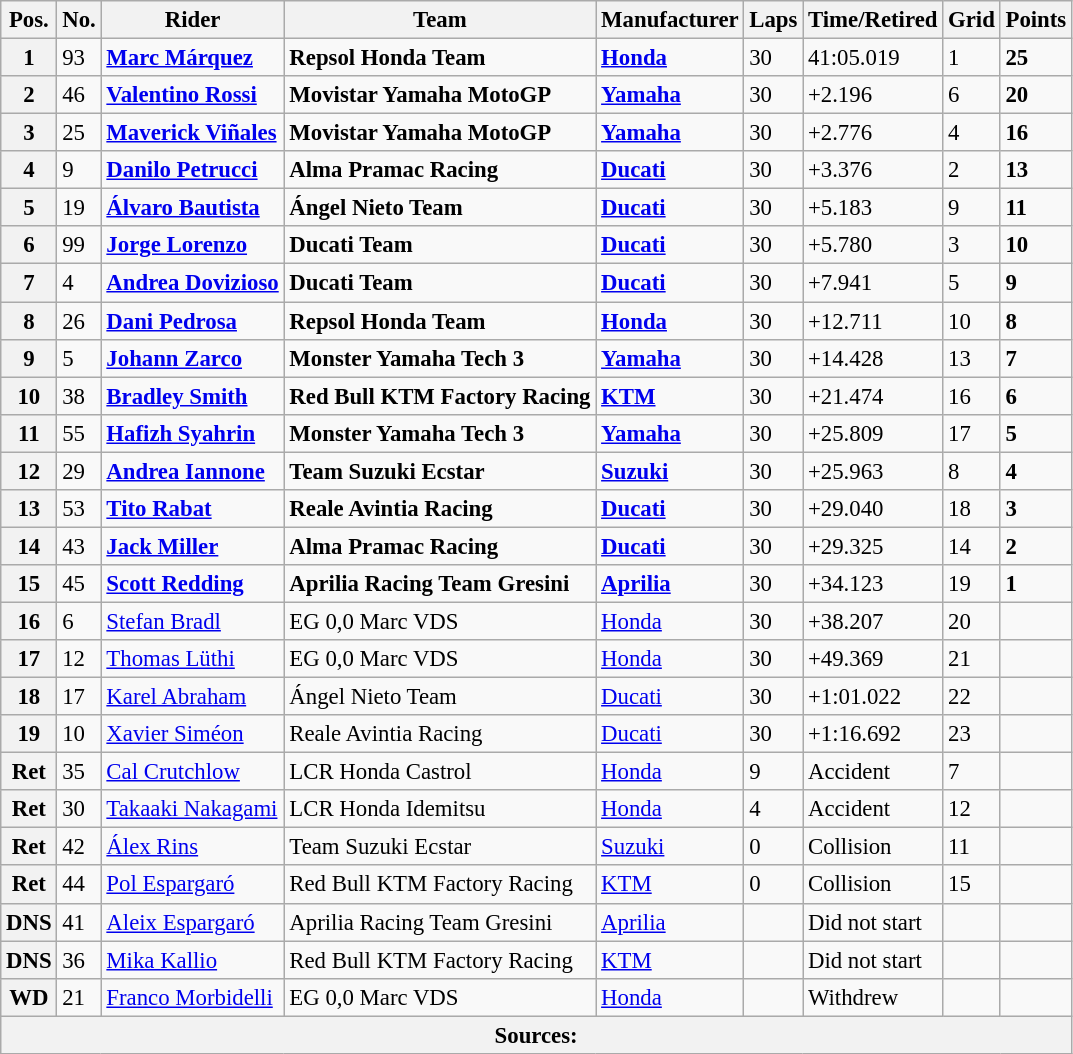<table class="wikitable" style="font-size: 95%;">
<tr>
<th>Pos.</th>
<th>No.</th>
<th>Rider</th>
<th>Team</th>
<th>Manufacturer</th>
<th>Laps</th>
<th>Time/Retired</th>
<th>Grid</th>
<th>Points</th>
</tr>
<tr>
<th>1</th>
<td>93</td>
<td> <strong><a href='#'>Marc Márquez</a></strong></td>
<td><strong>Repsol Honda Team</strong></td>
<td><strong><a href='#'>Honda</a></strong></td>
<td>30</td>
<td>41:05.019</td>
<td>1</td>
<td><strong>25</strong></td>
</tr>
<tr>
<th>2</th>
<td>46</td>
<td> <strong><a href='#'>Valentino Rossi</a></strong></td>
<td><strong>Movistar Yamaha MotoGP</strong></td>
<td><strong><a href='#'>Yamaha</a></strong></td>
<td>30</td>
<td>+2.196</td>
<td>6</td>
<td><strong>20</strong></td>
</tr>
<tr>
<th>3</th>
<td>25</td>
<td> <strong><a href='#'>Maverick Viñales</a></strong></td>
<td><strong>Movistar Yamaha MotoGP</strong></td>
<td><strong><a href='#'>Yamaha</a></strong></td>
<td>30</td>
<td>+2.776</td>
<td>4</td>
<td><strong>16</strong></td>
</tr>
<tr>
<th>4</th>
<td>9</td>
<td> <strong><a href='#'>Danilo Petrucci</a></strong></td>
<td><strong>Alma Pramac Racing</strong></td>
<td><strong><a href='#'>Ducati</a></strong></td>
<td>30</td>
<td>+3.376</td>
<td>2</td>
<td><strong>13</strong></td>
</tr>
<tr>
<th>5</th>
<td>19</td>
<td> <strong><a href='#'>Álvaro Bautista</a></strong></td>
<td><strong>Ángel Nieto Team</strong></td>
<td><strong><a href='#'>Ducati</a></strong></td>
<td>30</td>
<td>+5.183</td>
<td>9</td>
<td><strong>11</strong></td>
</tr>
<tr>
<th>6</th>
<td>99</td>
<td> <strong><a href='#'>Jorge Lorenzo</a></strong></td>
<td><strong>Ducati Team</strong></td>
<td><strong><a href='#'>Ducati</a></strong></td>
<td>30</td>
<td>+5.780</td>
<td>3</td>
<td><strong>10</strong></td>
</tr>
<tr>
<th>7</th>
<td>4</td>
<td> <strong><a href='#'>Andrea Dovizioso</a></strong></td>
<td><strong>Ducati Team</strong></td>
<td><strong><a href='#'>Ducati</a></strong></td>
<td>30</td>
<td>+7.941</td>
<td>5</td>
<td><strong>9</strong></td>
</tr>
<tr>
<th>8</th>
<td>26</td>
<td> <strong><a href='#'>Dani Pedrosa</a></strong></td>
<td><strong>Repsol Honda Team</strong></td>
<td><strong><a href='#'>Honda</a></strong></td>
<td>30</td>
<td>+12.711</td>
<td>10</td>
<td><strong>8</strong></td>
</tr>
<tr>
<th>9</th>
<td>5</td>
<td> <strong><a href='#'>Johann Zarco</a></strong></td>
<td><strong>Monster Yamaha Tech 3</strong></td>
<td><strong><a href='#'>Yamaha</a></strong></td>
<td>30</td>
<td>+14.428</td>
<td>13</td>
<td><strong>7</strong></td>
</tr>
<tr>
<th>10</th>
<td>38</td>
<td> <strong><a href='#'>Bradley Smith</a></strong></td>
<td><strong>Red Bull KTM Factory Racing</strong></td>
<td><strong><a href='#'>KTM</a></strong></td>
<td>30</td>
<td>+21.474</td>
<td>16</td>
<td><strong>6</strong></td>
</tr>
<tr>
<th>11</th>
<td>55</td>
<td> <strong><a href='#'>Hafizh Syahrin</a></strong></td>
<td><strong>Monster Yamaha Tech 3</strong></td>
<td><strong><a href='#'>Yamaha</a></strong></td>
<td>30</td>
<td>+25.809</td>
<td>17</td>
<td><strong>5</strong></td>
</tr>
<tr>
<th>12</th>
<td>29</td>
<td> <strong><a href='#'>Andrea Iannone</a></strong></td>
<td><strong>Team Suzuki Ecstar</strong></td>
<td><strong><a href='#'>Suzuki</a></strong></td>
<td>30</td>
<td>+25.963</td>
<td>8</td>
<td><strong>4</strong></td>
</tr>
<tr>
<th>13</th>
<td>53</td>
<td> <strong><a href='#'>Tito Rabat</a></strong></td>
<td><strong>Reale Avintia Racing</strong></td>
<td><strong><a href='#'>Ducati</a></strong></td>
<td>30</td>
<td>+29.040</td>
<td>18</td>
<td><strong>3</strong></td>
</tr>
<tr>
<th>14</th>
<td>43</td>
<td> <strong><a href='#'>Jack Miller</a></strong></td>
<td><strong>Alma Pramac Racing</strong></td>
<td><strong><a href='#'>Ducati</a></strong></td>
<td>30</td>
<td>+29.325</td>
<td>14</td>
<td><strong>2</strong></td>
</tr>
<tr>
<th>15</th>
<td>45</td>
<td> <strong><a href='#'>Scott Redding</a></strong></td>
<td><strong>Aprilia Racing Team Gresini</strong></td>
<td><strong><a href='#'>Aprilia</a></strong></td>
<td>30</td>
<td>+34.123</td>
<td>19</td>
<td><strong>1</strong></td>
</tr>
<tr>
<th>16</th>
<td>6</td>
<td> <a href='#'>Stefan Bradl</a></td>
<td>EG 0,0 Marc VDS</td>
<td><a href='#'>Honda</a></td>
<td>30</td>
<td>+38.207</td>
<td>20</td>
<td></td>
</tr>
<tr>
<th>17</th>
<td>12</td>
<td> <a href='#'>Thomas Lüthi</a></td>
<td>EG 0,0 Marc VDS</td>
<td><a href='#'>Honda</a></td>
<td>30</td>
<td>+49.369</td>
<td>21</td>
<td></td>
</tr>
<tr>
<th>18</th>
<td>17</td>
<td> <a href='#'>Karel Abraham</a></td>
<td>Ángel Nieto Team</td>
<td><a href='#'>Ducati</a></td>
<td>30</td>
<td>+1:01.022</td>
<td>22</td>
<td></td>
</tr>
<tr>
<th>19</th>
<td>10</td>
<td> <a href='#'>Xavier Siméon</a></td>
<td>Reale Avintia Racing</td>
<td><a href='#'>Ducati</a></td>
<td>30</td>
<td>+1:16.692</td>
<td>23</td>
<td></td>
</tr>
<tr>
<th>Ret</th>
<td>35</td>
<td> <a href='#'>Cal Crutchlow</a></td>
<td>LCR Honda Castrol</td>
<td><a href='#'>Honda</a></td>
<td>9</td>
<td>Accident</td>
<td>7</td>
<td></td>
</tr>
<tr>
<th>Ret</th>
<td>30</td>
<td> <a href='#'>Takaaki Nakagami</a></td>
<td>LCR Honda Idemitsu</td>
<td><a href='#'>Honda</a></td>
<td>4</td>
<td>Accident</td>
<td>12</td>
<td></td>
</tr>
<tr>
<th>Ret</th>
<td>42</td>
<td> <a href='#'>Álex Rins</a></td>
<td>Team Suzuki Ecstar</td>
<td><a href='#'>Suzuki</a></td>
<td>0</td>
<td>Collision</td>
<td>11</td>
<td></td>
</tr>
<tr>
<th>Ret</th>
<td>44</td>
<td> <a href='#'>Pol Espargaró</a></td>
<td>Red Bull KTM Factory Racing</td>
<td><a href='#'>KTM</a></td>
<td>0</td>
<td>Collision</td>
<td>15</td>
<td></td>
</tr>
<tr>
<th>DNS</th>
<td>41</td>
<td> <a href='#'>Aleix Espargaró</a></td>
<td>Aprilia Racing Team Gresini</td>
<td><a href='#'>Aprilia</a></td>
<td></td>
<td>Did not start</td>
<td></td>
<td></td>
</tr>
<tr>
<th>DNS</th>
<td>36</td>
<td> <a href='#'>Mika Kallio</a></td>
<td>Red Bull KTM Factory Racing</td>
<td><a href='#'>KTM</a></td>
<td></td>
<td>Did not start</td>
<td></td>
<td></td>
</tr>
<tr>
<th>WD</th>
<td>21</td>
<td> <a href='#'>Franco Morbidelli</a></td>
<td>EG 0,0 Marc VDS</td>
<td><a href='#'>Honda</a></td>
<td></td>
<td>Withdrew</td>
<td></td>
<td></td>
</tr>
<tr>
<th colspan=9>Sources: </th>
</tr>
</table>
